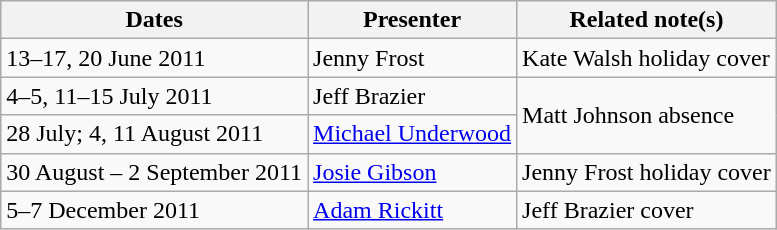<table class="wikitable">
<tr>
<th>Dates</th>
<th>Presenter</th>
<th>Related note(s)</th>
</tr>
<tr>
<td>13–17, 20 June 2011</td>
<td>Jenny Frost</td>
<td>Kate Walsh holiday cover</td>
</tr>
<tr>
<td>4–5, 11–15 July 2011</td>
<td>Jeff Brazier</td>
<td rowspan=2>Matt Johnson absence</td>
</tr>
<tr>
<td>28 July; 4, 11 August 2011</td>
<td><a href='#'>Michael Underwood</a></td>
</tr>
<tr>
<td>30 August – 2 September 2011</td>
<td><a href='#'>Josie Gibson</a></td>
<td>Jenny Frost holiday cover</td>
</tr>
<tr>
<td>5–7 December 2011</td>
<td><a href='#'>Adam Rickitt</a></td>
<td>Jeff Brazier cover</td>
</tr>
</table>
